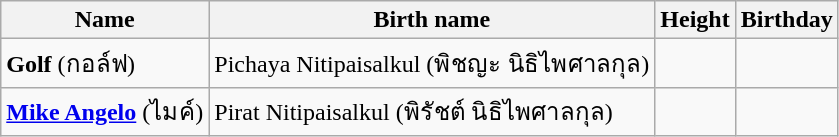<table class="wikitable plainrowheaders sortable">
<tr>
<th scope="col">Name</th>
<th scope="col">Birth name</th>
<th>Height</th>
<th scope="col">Birthday</th>
</tr>
<tr>
<td><strong>Golf</strong> (กอล์ฟ)</td>
<td>Pichaya Nitipaisalkul (พิชญะ นิธิไพศาลกุล)</td>
<td></td>
<td></td>
</tr>
<tr>
<td><strong><a href='#'>Mike Angelo</a></strong> (ไมค์)</td>
<td>Pirat Nitipaisalkul (พิรัชต์ นิธิไพศาลกุล)</td>
<td></td>
<td></td>
</tr>
</table>
